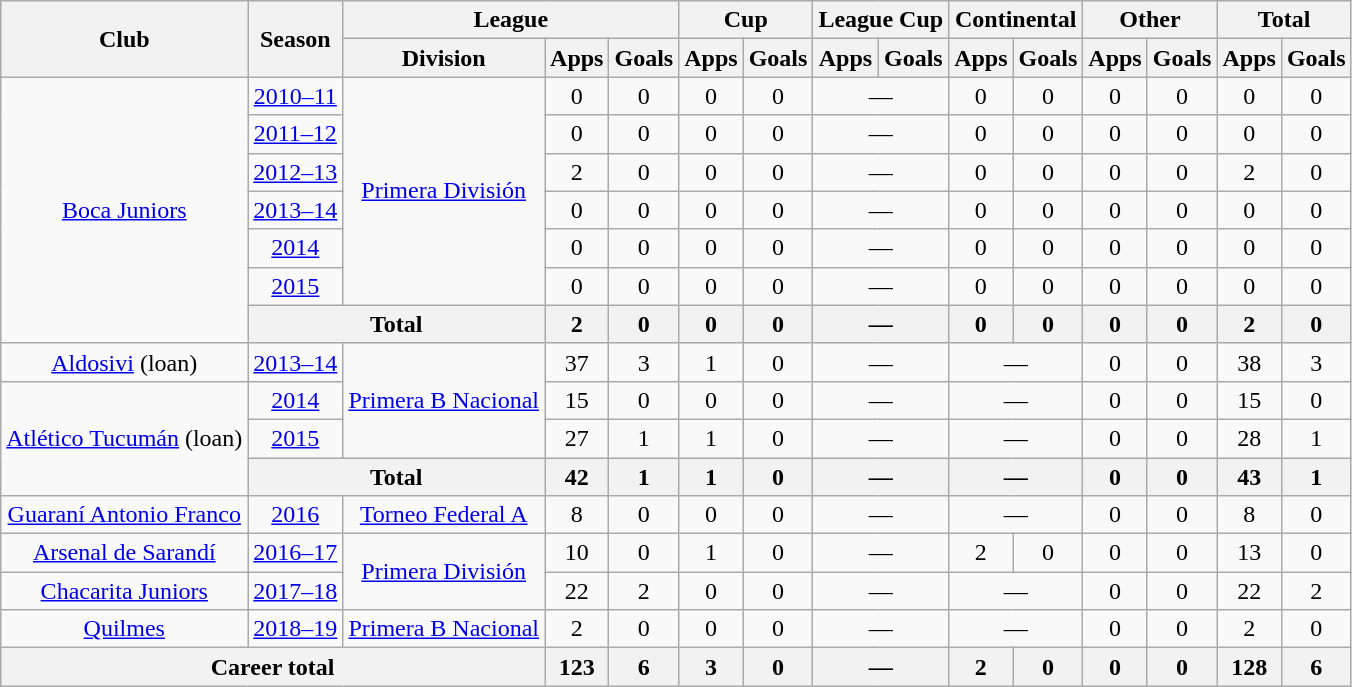<table class="wikitable" style="text-align:center">
<tr>
<th rowspan="2">Club</th>
<th rowspan="2">Season</th>
<th colspan="3">League</th>
<th colspan="2">Cup</th>
<th colspan="2">League Cup</th>
<th colspan="2">Continental</th>
<th colspan="2">Other</th>
<th colspan="2">Total</th>
</tr>
<tr>
<th>Division</th>
<th>Apps</th>
<th>Goals</th>
<th>Apps</th>
<th>Goals</th>
<th>Apps</th>
<th>Goals</th>
<th>Apps</th>
<th>Goals</th>
<th>Apps</th>
<th>Goals</th>
<th>Apps</th>
<th>Goals</th>
</tr>
<tr>
<td rowspan="7"><a href='#'>Boca Juniors</a></td>
<td><a href='#'>2010–11</a></td>
<td rowspan="6"><a href='#'>Primera División</a></td>
<td>0</td>
<td>0</td>
<td>0</td>
<td>0</td>
<td colspan="2">—</td>
<td>0</td>
<td>0</td>
<td>0</td>
<td>0</td>
<td>0</td>
<td>0</td>
</tr>
<tr>
<td><a href='#'>2011–12</a></td>
<td>0</td>
<td>0</td>
<td>0</td>
<td>0</td>
<td colspan="2">—</td>
<td>0</td>
<td>0</td>
<td>0</td>
<td>0</td>
<td>0</td>
<td>0</td>
</tr>
<tr>
<td><a href='#'>2012–13</a></td>
<td>2</td>
<td>0</td>
<td>0</td>
<td>0</td>
<td colspan="2">—</td>
<td>0</td>
<td>0</td>
<td>0</td>
<td>0</td>
<td>2</td>
<td>0</td>
</tr>
<tr>
<td><a href='#'>2013–14</a></td>
<td>0</td>
<td>0</td>
<td>0</td>
<td>0</td>
<td colspan="2">—</td>
<td>0</td>
<td>0</td>
<td>0</td>
<td>0</td>
<td>0</td>
<td>0</td>
</tr>
<tr>
<td><a href='#'>2014</a></td>
<td>0</td>
<td>0</td>
<td>0</td>
<td>0</td>
<td colspan="2">—</td>
<td>0</td>
<td>0</td>
<td>0</td>
<td>0</td>
<td>0</td>
<td>0</td>
</tr>
<tr>
<td><a href='#'>2015</a></td>
<td>0</td>
<td>0</td>
<td>0</td>
<td>0</td>
<td colspan="2">—</td>
<td>0</td>
<td>0</td>
<td>0</td>
<td>0</td>
<td>0</td>
<td>0</td>
</tr>
<tr>
<th colspan="2">Total</th>
<th>2</th>
<th>0</th>
<th>0</th>
<th>0</th>
<th colspan="2">—</th>
<th>0</th>
<th>0</th>
<th>0</th>
<th>0</th>
<th>2</th>
<th>0</th>
</tr>
<tr>
<td rowspan="1"><a href='#'>Aldosivi</a> (loan)</td>
<td><a href='#'>2013–14</a></td>
<td rowspan="3"><a href='#'>Primera B Nacional</a></td>
<td>37</td>
<td>3</td>
<td>1</td>
<td>0</td>
<td colspan="2">—</td>
<td colspan="2">—</td>
<td>0</td>
<td>0</td>
<td>38</td>
<td>3</td>
</tr>
<tr>
<td rowspan="3"><a href='#'>Atlético Tucumán</a> (loan)</td>
<td><a href='#'>2014</a></td>
<td>15</td>
<td>0</td>
<td>0</td>
<td>0</td>
<td colspan="2">—</td>
<td colspan="2">—</td>
<td>0</td>
<td>0</td>
<td>15</td>
<td>0</td>
</tr>
<tr>
<td><a href='#'>2015</a></td>
<td>27</td>
<td>1</td>
<td>1</td>
<td>0</td>
<td colspan="2">—</td>
<td colspan="2">—</td>
<td>0</td>
<td>0</td>
<td>28</td>
<td>1</td>
</tr>
<tr>
<th colspan="2">Total</th>
<th>42</th>
<th>1</th>
<th>1</th>
<th>0</th>
<th colspan="2">—</th>
<th colspan="2">—</th>
<th>0</th>
<th>0</th>
<th>43</th>
<th>1</th>
</tr>
<tr>
<td rowspan="1"><a href='#'>Guaraní Antonio Franco</a></td>
<td><a href='#'>2016</a></td>
<td rowspan="1"><a href='#'>Torneo Federal A</a></td>
<td>8</td>
<td>0</td>
<td>0</td>
<td>0</td>
<td colspan="2">—</td>
<td colspan="2">—</td>
<td>0</td>
<td>0</td>
<td>8</td>
<td>0</td>
</tr>
<tr>
<td rowspan="1"><a href='#'>Arsenal de Sarandí</a></td>
<td><a href='#'>2016–17</a></td>
<td rowspan="2"><a href='#'>Primera División</a></td>
<td>10</td>
<td>0</td>
<td>1</td>
<td>0</td>
<td colspan="2">—</td>
<td>2</td>
<td>0</td>
<td>0</td>
<td>0</td>
<td>13</td>
<td>0</td>
</tr>
<tr>
<td rowspan="1"><a href='#'>Chacarita Juniors</a></td>
<td><a href='#'>2017–18</a></td>
<td>22</td>
<td>2</td>
<td>0</td>
<td>0</td>
<td colspan="2">—</td>
<td colspan="2">—</td>
<td>0</td>
<td>0</td>
<td>22</td>
<td>2</td>
</tr>
<tr>
<td rowspan="1"><a href='#'>Quilmes</a></td>
<td><a href='#'>2018–19</a></td>
<td rowspan="1"><a href='#'>Primera B Nacional</a></td>
<td>2</td>
<td>0</td>
<td>0</td>
<td>0</td>
<td colspan="2">—</td>
<td colspan="2">—</td>
<td>0</td>
<td>0</td>
<td>2</td>
<td>0</td>
</tr>
<tr>
<th colspan="3">Career total</th>
<th>123</th>
<th>6</th>
<th>3</th>
<th>0</th>
<th colspan="2">—</th>
<th>2</th>
<th>0</th>
<th>0</th>
<th>0</th>
<th>128</th>
<th>6</th>
</tr>
</table>
